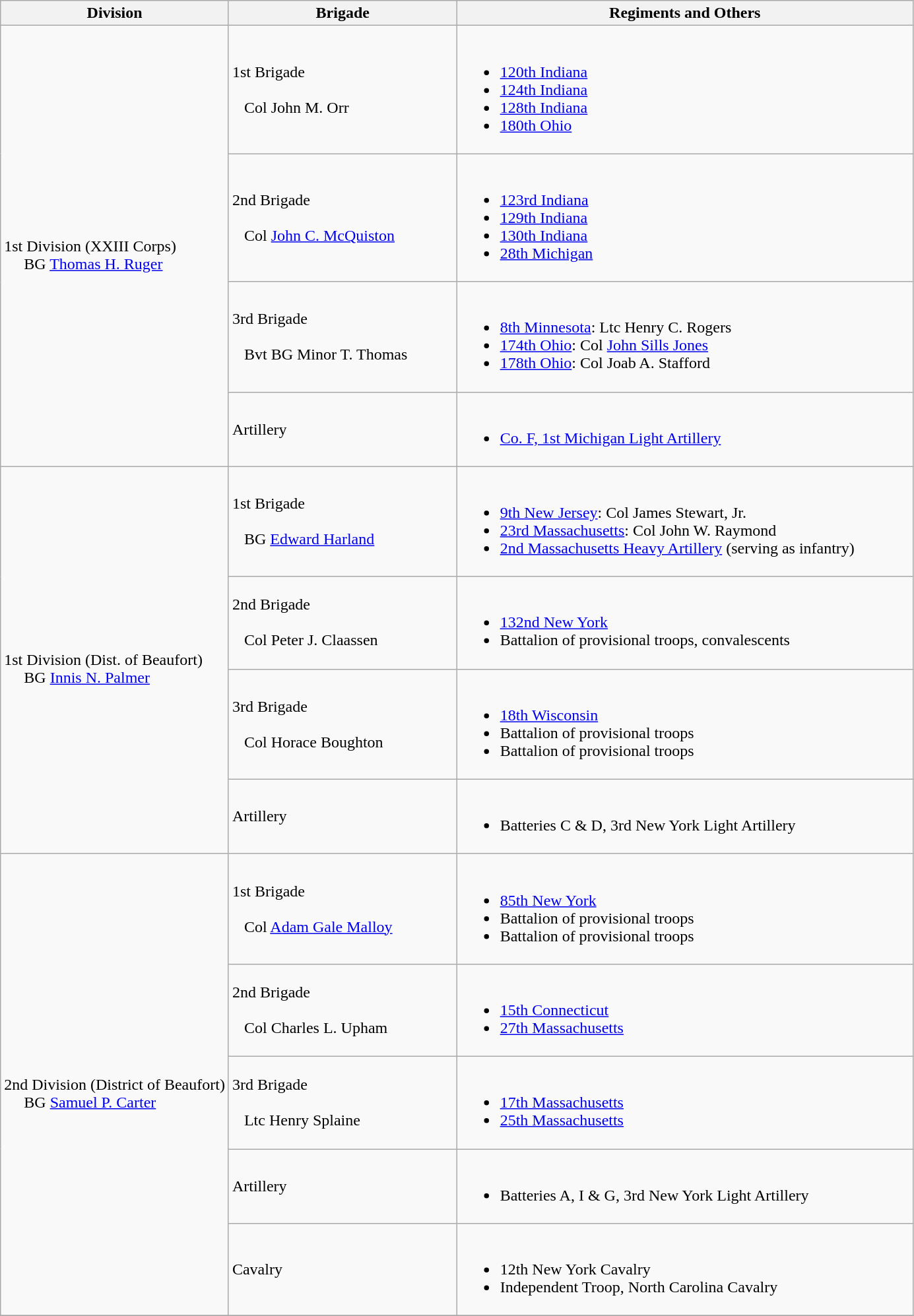<table class="wikitable">
<tr>
<th width=25%>Division</th>
<th width=25%>Brigade</th>
<th>Regiments and Others</th>
</tr>
<tr>
<td rowspan=4><br>1st Division (XXIII Corps)
<br>    
BG <a href='#'>Thomas H. Ruger</a></td>
<td>1st Brigade<br><br>  
Col John M. Orr</td>
<td><br><ul><li><a href='#'>120th Indiana</a></li><li><a href='#'>124th Indiana</a></li><li><a href='#'>128th Indiana</a></li><li><a href='#'>180th Ohio</a></li></ul></td>
</tr>
<tr>
<td>2nd Brigade<br><br>  
Col <a href='#'>John C. McQuiston</a></td>
<td><br><ul><li><a href='#'>123rd Indiana</a></li><li><a href='#'>129th Indiana</a></li><li><a href='#'>130th Indiana</a></li><li><a href='#'>28th Michigan</a></li></ul></td>
</tr>
<tr>
<td>3rd Brigade<br><br>  
Bvt BG Minor T. Thomas</td>
<td><br><ul><li><a href='#'>8th Minnesota</a>: Ltc Henry C. Rogers</li><li><a href='#'>174th Ohio</a>: Col <a href='#'>John Sills Jones</a></li><li><a href='#'>178th Ohio</a>: Col Joab A. Stafford</li></ul></td>
</tr>
<tr>
<td>Artillery</td>
<td><br><ul><li><a href='#'>Co. F, 1st Michigan Light Artillery</a></li></ul></td>
</tr>
<tr>
<td rowspan=4><br>1st Division (Dist. of Beaufort)
<br>    
BG <a href='#'>Innis N. Palmer</a></td>
<td>1st Brigade<br><br>  
BG <a href='#'>Edward Harland</a></td>
<td><br><ul><li><a href='#'>9th New Jersey</a>: Col James Stewart, Jr.</li><li><a href='#'>23rd Massachusetts</a>: Col John W. Raymond</li><li><a href='#'>2nd Massachusetts Heavy Artillery</a> (serving as infantry)</li></ul></td>
</tr>
<tr>
<td>2nd Brigade<br><br>  
Col Peter J. Claassen</td>
<td><br><ul><li><a href='#'>132nd New York</a></li><li>Battalion of provisional troops, convalescents</li></ul></td>
</tr>
<tr>
<td>3rd Brigade<br><br>  
Col Horace Boughton</td>
<td><br><ul><li><a href='#'>18th Wisconsin</a></li><li>Battalion of provisional troops</li><li>Battalion of provisional troops</li></ul></td>
</tr>
<tr>
<td>Artillery</td>
<td><br><ul><li>Batteries C & D, 3rd New York Light Artillery</li></ul></td>
</tr>
<tr>
<td rowspan=5><br>2nd Division (District of Beaufort)
<br>    
BG <a href='#'>Samuel P. Carter</a></td>
<td>1st Brigade<br><br>  
Col <a href='#'>Adam Gale Malloy</a></td>
<td><br><ul><li><a href='#'>85th New York</a></li><li>Battalion of provisional troops</li><li>Battalion of provisional troops</li></ul></td>
</tr>
<tr>
<td>2nd Brigade<br><br>  
Col Charles L. Upham</td>
<td><br><ul><li><a href='#'>15th Connecticut</a></li><li><a href='#'>27th Massachusetts</a></li></ul></td>
</tr>
<tr>
<td>3rd Brigade<br><br>  
Ltc Henry Splaine</td>
<td><br><ul><li><a href='#'>17th Massachusetts</a></li><li><a href='#'>25th Massachusetts</a></li></ul></td>
</tr>
<tr>
<td>Artillery</td>
<td><br><ul><li>Batteries A, I & G, 3rd New York Light Artillery</li></ul></td>
</tr>
<tr>
<td>Cavalry</td>
<td><br><ul><li>12th New York Cavalry</li><li>Independent Troop, North Carolina Cavalry</li></ul></td>
</tr>
<tr>
</tr>
</table>
